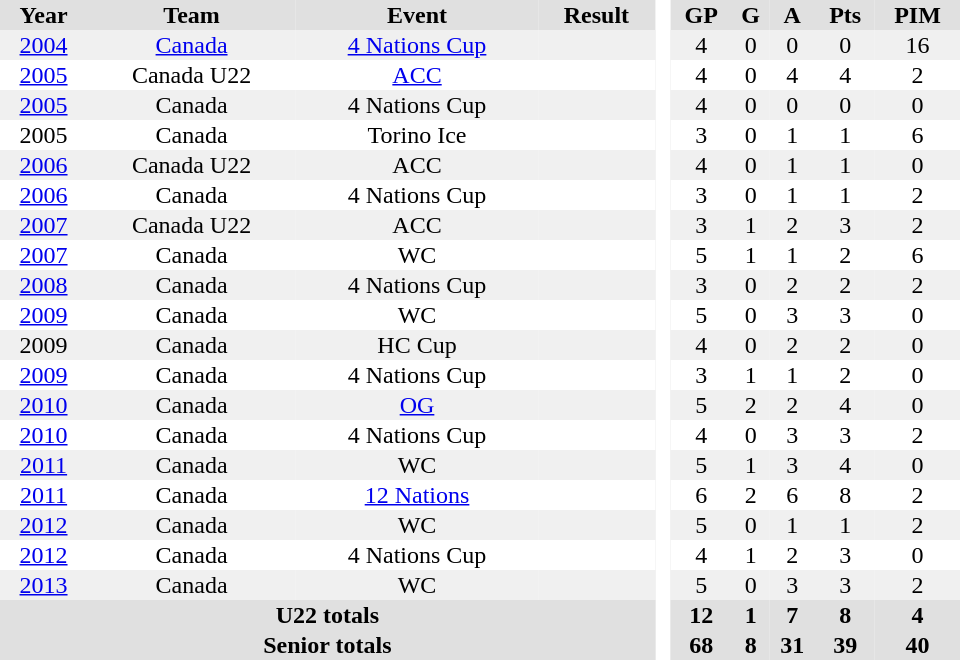<table border="0" cellpadding="1" cellspacing="0" style="text-align:center; width:40em">
<tr ALIGN="centre" bgcolor="#e0e0e0">
<th>Year</th>
<th>Team</th>
<th>Event</th>
<th>Result</th>
<th rowspan="99" bgcolor="#ffffff"> </th>
<th>GP</th>
<th>G</th>
<th>A</th>
<th>Pts</th>
<th>PIM</th>
</tr>
<tr style="background:#f0f0f0;">
<td><a href='#'>2004</a></td>
<td><a href='#'>Canada</a></td>
<td><a href='#'>4 Nations Cup</a></td>
<td></td>
<td>4</td>
<td>0</td>
<td>0</td>
<td>0</td>
<td>16</td>
</tr>
<tr>
<td><a href='#'>2005</a></td>
<td>Canada U22</td>
<td><a href='#'>ACC</a></td>
<td></td>
<td>4</td>
<td>0</td>
<td>4</td>
<td>4</td>
<td>2</td>
</tr>
<tr style="background:#f0f0f0;">
<td><a href='#'>2005</a></td>
<td>Canada</td>
<td>4 Nations Cup</td>
<td></td>
<td>4</td>
<td>0</td>
<td>0</td>
<td>0</td>
<td>0</td>
</tr>
<tr>
<td>2005</td>
<td>Canada</td>
<td>Torino Ice</td>
<td></td>
<td>3</td>
<td>0</td>
<td>1</td>
<td>1</td>
<td>6</td>
</tr>
<tr style="background:#f0f0f0;">
<td><a href='#'>2006</a></td>
<td>Canada U22</td>
<td>ACC</td>
<td></td>
<td>4</td>
<td>0</td>
<td>1</td>
<td>1</td>
<td>0</td>
</tr>
<tr>
<td><a href='#'>2006</a></td>
<td>Canada</td>
<td>4 Nations Cup</td>
<td></td>
<td>3</td>
<td>0</td>
<td>1</td>
<td>1</td>
<td>2</td>
</tr>
<tr style="background:#f0f0f0;">
<td><a href='#'>2007</a></td>
<td>Canada U22</td>
<td>ACC</td>
<td></td>
<td>3</td>
<td>1</td>
<td>2</td>
<td>3</td>
<td>2</td>
</tr>
<tr>
<td><a href='#'>2007</a></td>
<td>Canada</td>
<td>WC</td>
<td></td>
<td>5</td>
<td>1</td>
<td>1</td>
<td>2</td>
<td>6</td>
</tr>
<tr style="background:#f0f0f0;">
<td><a href='#'>2008</a></td>
<td>Canada</td>
<td>4 Nations Cup</td>
<td></td>
<td>3</td>
<td>0</td>
<td>2</td>
<td>2</td>
<td>2</td>
</tr>
<tr>
<td><a href='#'>2009</a></td>
<td>Canada</td>
<td>WC</td>
<td></td>
<td>5</td>
<td>0</td>
<td>3</td>
<td>3</td>
<td>0</td>
</tr>
<tr style="background:#f0f0f0;">
<td>2009</td>
<td>Canada</td>
<td>HC Cup</td>
<td></td>
<td>4</td>
<td>0</td>
<td>2</td>
<td>2</td>
<td>0</td>
</tr>
<tr>
<td><a href='#'>2009</a></td>
<td>Canada</td>
<td>4 Nations Cup</td>
<td></td>
<td>3</td>
<td>1</td>
<td>1</td>
<td>2</td>
<td>0</td>
</tr>
<tr style="background:#f0f0f0;">
<td><a href='#'>2010</a></td>
<td>Canada</td>
<td><a href='#'>OG</a></td>
<td></td>
<td>5</td>
<td>2</td>
<td>2</td>
<td>4</td>
<td>0</td>
</tr>
<tr>
<td><a href='#'>2010</a></td>
<td>Canada</td>
<td>4 Nations Cup</td>
<td></td>
<td>4</td>
<td>0</td>
<td>3</td>
<td>3</td>
<td>2</td>
</tr>
<tr style="background:#f0f0f0;">
<td><a href='#'>2011</a></td>
<td>Canada</td>
<td>WC</td>
<td></td>
<td>5</td>
<td>1</td>
<td>3</td>
<td>4</td>
<td>0</td>
</tr>
<tr>
<td><a href='#'>2011</a></td>
<td>Canada</td>
<td><a href='#'>12 Nations</a></td>
<td></td>
<td>6</td>
<td>2</td>
<td>6</td>
<td>8</td>
<td>2</td>
</tr>
<tr style="background:#f0f0f0;">
<td><a href='#'>2012</a></td>
<td>Canada</td>
<td>WC</td>
<td></td>
<td>5</td>
<td>0</td>
<td>1</td>
<td>1</td>
<td>2</td>
</tr>
<tr>
<td><a href='#'>2012</a></td>
<td>Canada</td>
<td>4 Nations Cup</td>
<td></td>
<td>4</td>
<td>1</td>
<td>2</td>
<td>3</td>
<td>0</td>
</tr>
<tr style="background:#f0f0f0;">
<td><a href='#'>2013</a></td>
<td>Canada</td>
<td>WC</td>
<td></td>
<td>5</td>
<td>0</td>
<td>3</td>
<td>3</td>
<td>2</td>
</tr>
<tr style="background:#e0e0e0;">
<th colspan=4>U22 totals</th>
<th>12</th>
<th>1</th>
<th>7</th>
<th>8</th>
<th>4</th>
</tr>
<tr style="background:#e0e0e0;">
<th colspan=4>Senior totals</th>
<th>68</th>
<th>8</th>
<th>31</th>
<th>39</th>
<th>40</th>
</tr>
</table>
